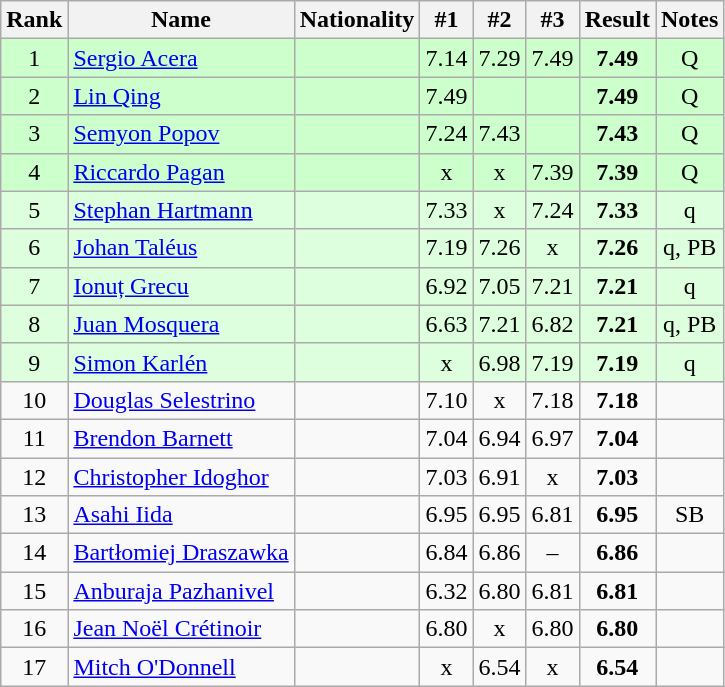<table class="wikitable sortable" style="text-align:center">
<tr>
<th>Rank</th>
<th>Name</th>
<th>Nationality</th>
<th>#1</th>
<th>#2</th>
<th>#3</th>
<th>Result</th>
<th>Notes</th>
</tr>
<tr bgcolor=ccffcc>
<td>1</td>
<td align=left><a href='#'>Sergio Acera</a></td>
<td align=left></td>
<td>7.14</td>
<td>7.29</td>
<td>7.49</td>
<td><strong>7.49</strong></td>
<td>Q</td>
</tr>
<tr bgcolor=ccffcc>
<td>2</td>
<td align=left><a href='#'>Lin Qing</a></td>
<td align=left></td>
<td>7.49</td>
<td></td>
<td></td>
<td><strong>7.49</strong></td>
<td>Q</td>
</tr>
<tr bgcolor=ccffcc>
<td>3</td>
<td align=left><a href='#'>Semyon Popov</a></td>
<td align=left></td>
<td>7.24</td>
<td>7.43</td>
<td></td>
<td><strong>7.43</strong></td>
<td>Q</td>
</tr>
<tr bgcolor=ccffcc>
<td>4</td>
<td align=left><a href='#'>Riccardo Pagan</a></td>
<td align=left></td>
<td>x</td>
<td>x</td>
<td>7.39</td>
<td><strong>7.39</strong></td>
<td>Q</td>
</tr>
<tr bgcolor=ddffdd>
<td>5</td>
<td align=left><a href='#'>Stephan Hartmann</a></td>
<td align=left></td>
<td>7.33</td>
<td>x</td>
<td>7.24</td>
<td><strong>7.33</strong></td>
<td>q</td>
</tr>
<tr bgcolor=ddffdd>
<td>6</td>
<td align=left><a href='#'>Johan Taléus</a></td>
<td align=left></td>
<td>7.19</td>
<td>7.26</td>
<td>x</td>
<td><strong>7.26</strong></td>
<td>q, PB</td>
</tr>
<tr bgcolor=ddffdd>
<td>7</td>
<td align=left><a href='#'>Ionuț Grecu</a></td>
<td align=left></td>
<td>6.92</td>
<td>7.05</td>
<td>7.21</td>
<td><strong>7.21</strong></td>
<td>q</td>
</tr>
<tr bgcolor=ddffdd>
<td>8</td>
<td align=left><a href='#'>Juan Mosquera</a></td>
<td align=left></td>
<td>6.63</td>
<td>7.21</td>
<td>6.82</td>
<td><strong>7.21</strong></td>
<td>q, PB</td>
</tr>
<tr bgcolor=ddffdd>
<td>9</td>
<td align=left><a href='#'>Simon Karlén</a></td>
<td align=left></td>
<td>x</td>
<td>6.98</td>
<td>7.19</td>
<td><strong>7.19</strong></td>
<td>q</td>
</tr>
<tr>
<td>10</td>
<td align=left><a href='#'>Douglas Selestrino</a></td>
<td align=left></td>
<td>7.10</td>
<td>x</td>
<td>7.18</td>
<td><strong>7.18</strong></td>
<td></td>
</tr>
<tr>
<td>11</td>
<td align=left><a href='#'>Brendon Barnett</a></td>
<td align=left></td>
<td>7.04</td>
<td>6.94</td>
<td>6.97</td>
<td><strong>7.04</strong></td>
<td></td>
</tr>
<tr>
<td>12</td>
<td align=left><a href='#'>Christopher Idoghor</a></td>
<td align=left></td>
<td>7.03</td>
<td>6.91</td>
<td>x</td>
<td><strong>7.03</strong></td>
<td></td>
</tr>
<tr>
<td>13</td>
<td align=left><a href='#'>Asahi Iida</a></td>
<td align=left></td>
<td>6.95</td>
<td>6.95</td>
<td>6.81</td>
<td><strong>6.95</strong></td>
<td>SB</td>
</tr>
<tr>
<td>14</td>
<td align=left><a href='#'>Bartłomiej Draszawka</a></td>
<td align=left></td>
<td>6.84</td>
<td>6.86</td>
<td>–</td>
<td><strong>6.86</strong></td>
<td></td>
</tr>
<tr>
<td>15</td>
<td align=left><a href='#'>Anburaja Pazhanivel</a></td>
<td align=left></td>
<td>6.32</td>
<td>6.80</td>
<td>6.81</td>
<td><strong>6.81</strong></td>
<td></td>
</tr>
<tr>
<td>16</td>
<td align=left><a href='#'>Jean Noël Crétinoir</a></td>
<td align=left></td>
<td>6.80</td>
<td>x</td>
<td>6.80</td>
<td><strong>6.80</strong></td>
<td></td>
</tr>
<tr>
<td>17</td>
<td align=left><a href='#'>Mitch O'Donnell</a></td>
<td align=left></td>
<td>x</td>
<td>6.54</td>
<td>x</td>
<td><strong>6.54</strong></td>
<td></td>
</tr>
</table>
